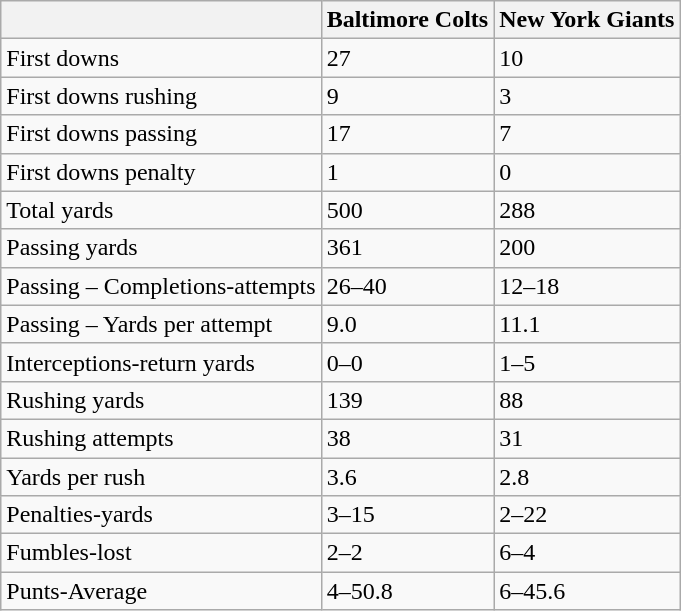<table class="wikitable">
<tr>
<th></th>
<th><strong>Baltimore Colts</strong></th>
<th><strong>New York Giants</strong></th>
</tr>
<tr>
<td>First downs</td>
<td>27</td>
<td>10</td>
</tr>
<tr>
<td>First downs rushing</td>
<td>9</td>
<td>3</td>
</tr>
<tr>
<td>First downs passing</td>
<td>17</td>
<td>7</td>
</tr>
<tr>
<td>First downs penalty</td>
<td>1</td>
<td>0</td>
</tr>
<tr>
<td>Total yards</td>
<td>500</td>
<td>288</td>
</tr>
<tr>
<td>Passing yards</td>
<td>361</td>
<td>200</td>
</tr>
<tr>
<td>Passing – Completions-attempts</td>
<td>26–40</td>
<td>12–18</td>
</tr>
<tr>
<td>Passing – Yards per attempt</td>
<td>9.0</td>
<td>11.1</td>
</tr>
<tr>
<td>Interceptions-return yards</td>
<td>0–0</td>
<td>1–5</td>
</tr>
<tr>
<td>Rushing yards</td>
<td>139</td>
<td>88</td>
</tr>
<tr>
<td>Rushing attempts</td>
<td>38</td>
<td>31</td>
</tr>
<tr>
<td>Yards per rush</td>
<td>3.6</td>
<td>2.8</td>
</tr>
<tr>
<td>Penalties-yards</td>
<td>3–15</td>
<td>2–22</td>
</tr>
<tr>
<td>Fumbles-lost</td>
<td>2–2</td>
<td>6–4</td>
</tr>
<tr>
<td>Punts-Average</td>
<td>4–50.8</td>
<td>6–45.6</td>
</tr>
</table>
